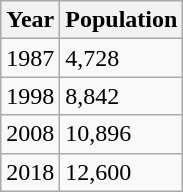<table class="wikitable">
<tr>
<th>Year</th>
<th>Population</th>
</tr>
<tr>
<td>1987</td>
<td>4,728</td>
</tr>
<tr>
<td>1998</td>
<td>8,842</td>
</tr>
<tr>
<td>2008</td>
<td>10,896</td>
</tr>
<tr>
<td>2018</td>
<td>12,600</td>
</tr>
</table>
